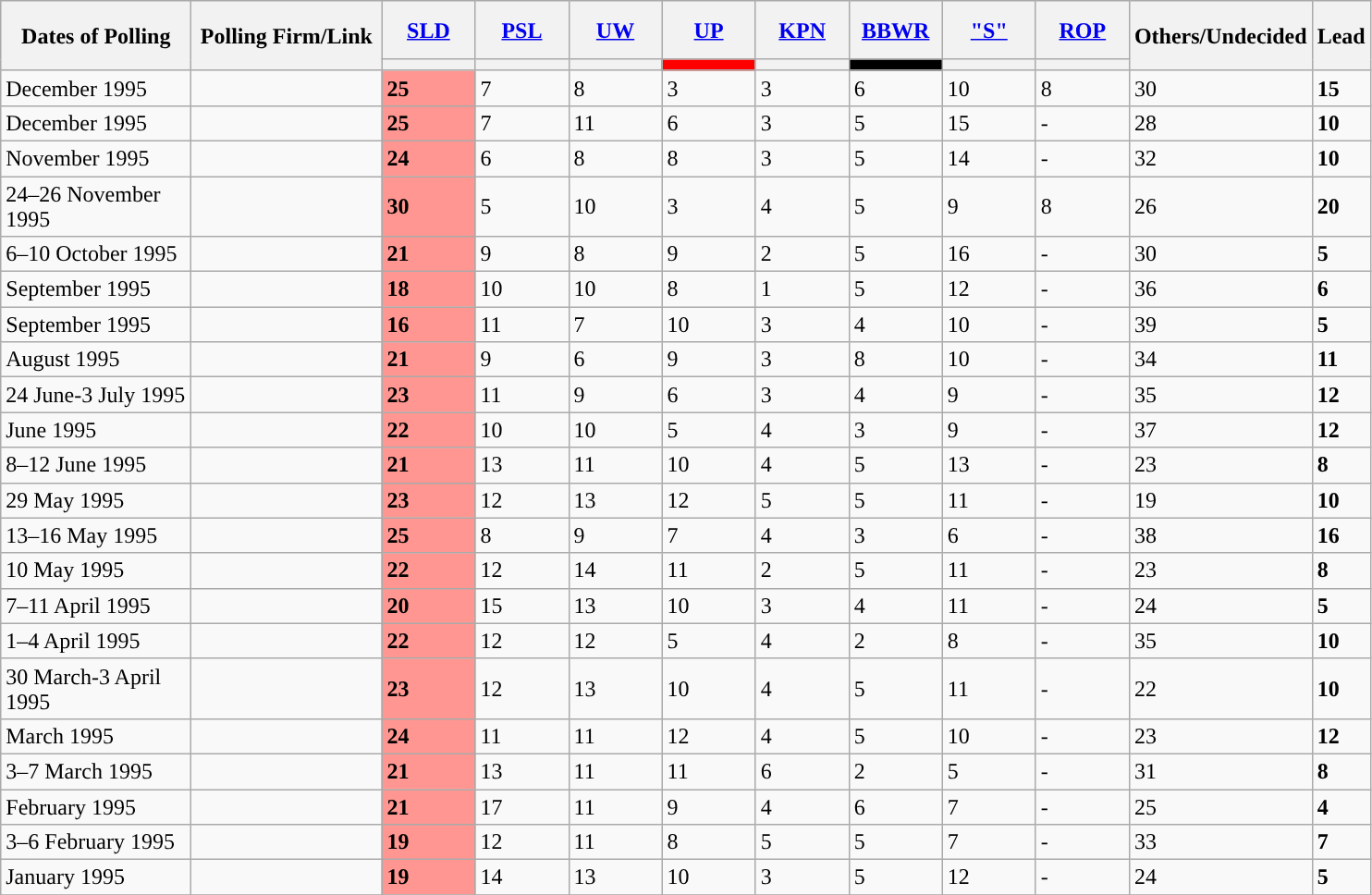<table class="wikitable sortable collapsible">
<tr style="height:42px; text-align:center; background-color:#E9E9E9">
<th rowspan="2" data-sort-type="date" style="width:130px;">Dates of Polling</th>
<th rowspan="2" style="width:130px;">Polling Firm/Link</th>
<th style="width:60px;" class="unsortable"><a href='#'>SLD</a></th>
<th style="width:60px;" class="unsortable"><a href='#'>PSL</a></th>
<th style="width:60px;" class="unsortable"><a href='#'>UW</a></th>
<th style="width:60px;" class="unsortable"><a href='#'>UP</a></th>
<th style="width:60px;" class="unsortable"><a href='#'>KPN</a></th>
<th style="width:60px;" class="unsortable"><a href='#'>BBWR</a></th>
<th style="width:60px;" class="unsortable"><a href='#'>"S"</a></th>
<th style="width:60px;" class="unsortable"><a href='#'>ROP</a></th>
<th rowspan="2" data-sort-type="number" style="width:40px;">Others/Undecided</th>
<th rowspan="2" data-sort-type="number" style="width:30px;">Lead</th>
</tr>
<tr>
<th data-sort-type="number" style="height:1px; background:"></th>
<th data-sort-type="number" style="height:1px; background:"></th>
<th data-sort-type="number" style="height:1px; background:"></th>
<th data-sort-type="number" style="height:1px; background:Red;"></th>
<th data-sort-type="number" style="height:1px; background:"></th>
<th data-sort-type="number" style="height:1px; background:Black;"></th>
<th data-sort-type="number" style="height:1px; background:"></th>
<th data-sort-type="number" style="height:1px; background:"></th>
</tr>
<tr>
<td>December 1995</td>
<td></td>
<td style="background:#FF9691"><strong>25</strong></td>
<td>7</td>
<td>8</td>
<td>3</td>
<td>3</td>
<td>6</td>
<td>10</td>
<td>8</td>
<td>30</td>
<td style="background:"><strong>15</strong></td>
</tr>
<tr>
<td>December 1995</td>
<td></td>
<td style="background:#FF9691"><strong>25</strong></td>
<td>7</td>
<td>11</td>
<td>6</td>
<td>3</td>
<td>5</td>
<td>15</td>
<td>-</td>
<td>28</td>
<td style="background:"><strong>10</strong></td>
</tr>
<tr>
<td>November 1995</td>
<td></td>
<td style="background:#FF9691"><strong>24</strong></td>
<td>6</td>
<td>8</td>
<td>8</td>
<td>3</td>
<td>5</td>
<td>14</td>
<td>-</td>
<td>32</td>
<td style="background:"><strong>10</strong></td>
</tr>
<tr>
<td>24–26 November 1995</td>
<td></td>
<td style="background:#FF9691"><strong>30</strong></td>
<td>5</td>
<td>10</td>
<td>3</td>
<td>4</td>
<td>5</td>
<td>9</td>
<td>8</td>
<td>26</td>
<td style="background:"><strong>20</strong></td>
</tr>
<tr>
<td>6–10 October 1995</td>
<td></td>
<td style="background:#FF9691"><strong>21</strong></td>
<td>9</td>
<td>8</td>
<td>9</td>
<td>2</td>
<td>5</td>
<td>16</td>
<td>-</td>
<td>30</td>
<td style="background:"><strong>5</strong></td>
</tr>
<tr>
<td>September 1995</td>
<td></td>
<td style="background:#FF9691"><strong>18</strong></td>
<td>10</td>
<td>10</td>
<td>8</td>
<td>1</td>
<td>5</td>
<td>12</td>
<td>-</td>
<td>36</td>
<td style="background:"><strong>6</strong></td>
</tr>
<tr>
<td>September 1995</td>
<td></td>
<td style="background:#FF9691"><strong>16</strong></td>
<td>11</td>
<td>7</td>
<td>10</td>
<td>3</td>
<td>4</td>
<td>10</td>
<td>-</td>
<td>39</td>
<td style="background:"><strong>5</strong></td>
</tr>
<tr>
<td>August 1995</td>
<td></td>
<td style="background:#FF9691"><strong>21</strong></td>
<td>9</td>
<td>6</td>
<td>9</td>
<td>3</td>
<td>8</td>
<td>10</td>
<td>-</td>
<td>34</td>
<td style="background:"><strong>11</strong></td>
</tr>
<tr>
<td>24 June-3 July 1995</td>
<td></td>
<td style="background:#FF9691"><strong>23</strong></td>
<td>11</td>
<td>9</td>
<td>6</td>
<td>3</td>
<td>4</td>
<td>9</td>
<td>-</td>
<td>35</td>
<td style="background:"><strong>12</strong></td>
</tr>
<tr>
<td>June 1995</td>
<td></td>
<td style="background:#FF9691"><strong>22</strong></td>
<td>10</td>
<td>10</td>
<td>5</td>
<td>4</td>
<td>3</td>
<td>9</td>
<td>-</td>
<td>37</td>
<td style="background:"><strong>12</strong></td>
</tr>
<tr>
<td>8–12 June 1995</td>
<td></td>
<td style="background:#FF9691"><strong>21</strong></td>
<td>13</td>
<td>11</td>
<td>10</td>
<td>4</td>
<td>5</td>
<td>13</td>
<td>-</td>
<td>23</td>
<td style="background:"><strong>8</strong></td>
</tr>
<tr>
<td>29 May 1995</td>
<td></td>
<td style="background:#FF9691"><strong>23</strong></td>
<td>12</td>
<td>13</td>
<td>12</td>
<td>5</td>
<td>5</td>
<td>11</td>
<td>-</td>
<td>19</td>
<td style="background:"><strong>10</strong></td>
</tr>
<tr>
<td>13–16 May 1995</td>
<td></td>
<td style="background:#FF9691"><strong>25</strong></td>
<td>8</td>
<td>9</td>
<td>7</td>
<td>4</td>
<td>3</td>
<td>6</td>
<td>-</td>
<td>38</td>
<td style="background:"><strong>16</strong></td>
</tr>
<tr>
<td>10 May 1995</td>
<td></td>
<td style="background:#FF9691"><strong>22</strong></td>
<td>12</td>
<td>14</td>
<td>11</td>
<td>2</td>
<td>5</td>
<td>11</td>
<td>-</td>
<td>23</td>
<td style="background:"><strong>8</strong></td>
</tr>
<tr>
<td>7–11 April 1995</td>
<td></td>
<td style="background:#FF9691"><strong>20</strong></td>
<td>15</td>
<td>13</td>
<td>10</td>
<td>3</td>
<td>4</td>
<td>11</td>
<td>-</td>
<td>24</td>
<td style="background:"><strong>5</strong></td>
</tr>
<tr>
<td>1–4 April 1995</td>
<td></td>
<td style="background:#FF9691"><strong>22</strong></td>
<td>12</td>
<td>12</td>
<td>5</td>
<td>4</td>
<td>2</td>
<td>8</td>
<td>-</td>
<td>35</td>
<td style="background:"><strong>10</strong></td>
</tr>
<tr>
<td>30 March-3 April 1995</td>
<td></td>
<td style="background:#FF9691"><strong>23</strong></td>
<td>12</td>
<td>13</td>
<td>10</td>
<td>4</td>
<td>5</td>
<td>11</td>
<td>-</td>
<td>22</td>
<td style="background:"><strong>10</strong></td>
</tr>
<tr>
<td>March 1995</td>
<td></td>
<td style="background:#FF9691"><strong>24</strong></td>
<td>11</td>
<td>11</td>
<td>12</td>
<td>4</td>
<td>5</td>
<td>10</td>
<td>-</td>
<td>23</td>
<td style="background:"><strong>12</strong></td>
</tr>
<tr>
<td>3–7 March 1995</td>
<td></td>
<td style="background:#FF9691"><strong>21</strong></td>
<td>13</td>
<td>11</td>
<td>11</td>
<td>6</td>
<td>2</td>
<td>5</td>
<td>-</td>
<td>31</td>
<td style="background:"><strong>8</strong></td>
</tr>
<tr>
<td>February 1995</td>
<td></td>
<td style="background:#FF9691"><strong>21</strong></td>
<td>17</td>
<td>11</td>
<td>9</td>
<td>4</td>
<td>6</td>
<td>7</td>
<td>-</td>
<td>25</td>
<td style="background:"><strong>4</strong></td>
</tr>
<tr>
<td>3–6 February 1995</td>
<td></td>
<td style="background:#FF9691"><strong>19</strong></td>
<td>12</td>
<td>11</td>
<td>8</td>
<td>5</td>
<td>5</td>
<td>7</td>
<td>-</td>
<td>33</td>
<td style="background:"><strong>7</strong></td>
</tr>
<tr>
<td>January 1995</td>
<td></td>
<td style="background:#FF9691"><strong>19</strong></td>
<td>14</td>
<td>13</td>
<td>10</td>
<td>3</td>
<td>5</td>
<td>12</td>
<td>-</td>
<td>24</td>
<td style="background:"><strong>5</strong></td>
</tr>
<tr>
</tr>
</table>
